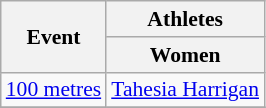<table class=wikitable style="font-size:90%">
<tr>
<th rowspan=2>Event</th>
<th colspan=1>Athletes</th>
</tr>
<tr>
<th>Women</th>
</tr>
<tr>
<td><a href='#'>100 metres</a></td>
<td><a href='#'>Tahesia Harrigan</a></td>
</tr>
<tr>
</tr>
</table>
